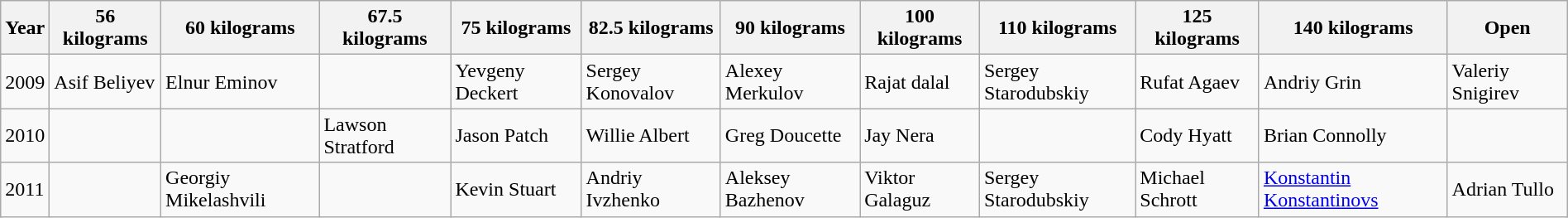<table class="sortable wikitable" style="margin:auto;">
<tr>
<th>Year</th>
<th>56 kilograms</th>
<th>60 kilograms</th>
<th>67.5 kilograms</th>
<th>75 kilograms</th>
<th>82.5 kilograms</th>
<th>90 kilograms</th>
<th>100 kilograms</th>
<th>110 kilograms</th>
<th>125 kilograms</th>
<th>140 kilograms</th>
<th>Open</th>
</tr>
<tr>
<td>2009</td>
<td> Asif Beliyev</td>
<td> Elnur Eminov</td>
<td></td>
<td> Yevgeny Deckert</td>
<td> Sergey Konovalov</td>
<td> Alexey Merkulov</td>
<td> Rajat dalal</td>
<td> Sergey Starodubskiy</td>
<td> Rufat Agaev</td>
<td> Andriy Grin</td>
<td> Valeriy Snigirev</td>
</tr>
<tr>
<td>2010</td>
<td></td>
<td></td>
<td> Lawson Stratford</td>
<td> Jason Patch</td>
<td> Willie Albert</td>
<td> Greg Doucette</td>
<td> Jay Nera</td>
<td></td>
<td> Cody Hyatt</td>
<td> Brian Connolly</td>
<td></td>
</tr>
<tr>
<td>2011</td>
<td></td>
<td> Georgiy Mikelashvili</td>
<td></td>
<td> Kevin Stuart</td>
<td> Andriy Ivzhenko</td>
<td> Aleksey Bazhenov</td>
<td> Viktor Galaguz</td>
<td> Sergey Starodubskiy</td>
<td> Michael Schrott</td>
<td> <a href='#'>Konstantin Konstantinovs</a></td>
<td> Adrian Tullo</td>
</tr>
</table>
